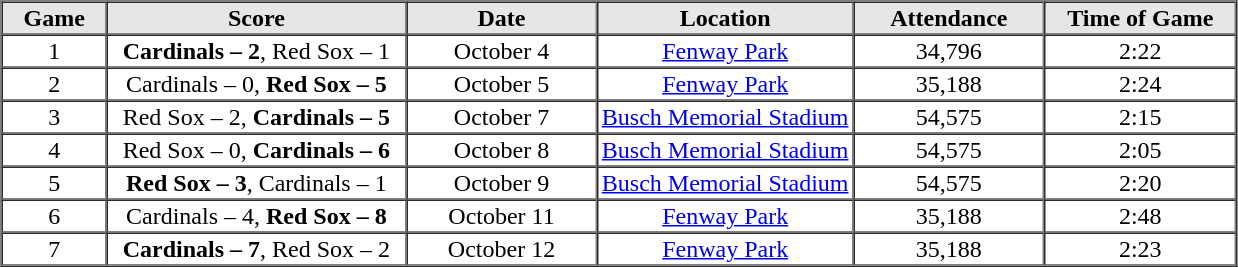<table border=1 cellspacing=0 width=825 style="margin-left:3em;">
<tr style="text-align:center; background-color:#e6e6e6;">
<th width=45>Game</th>
<th width=135>Score</th>
<th width=85>Date</th>
<th width=115>Location</th>
<th width=85>Attendance</th>
<th width=85>Time of Game</th>
</tr>
<tr style="text-align:center;">
<td>1</td>
<td><strong>Cardinals – 2</strong>, Red Sox – 1</td>
<td>October 4</td>
<td><a href='#'>Fenway Park</a></td>
<td>34,796</td>
<td>2:22</td>
</tr>
<tr style="text-align:center;">
<td>2</td>
<td>Cardinals – 0, <strong>Red Sox – 5</strong></td>
<td>October 5</td>
<td><a href='#'>Fenway Park</a></td>
<td>35,188</td>
<td>2:24</td>
</tr>
<tr style="text-align:center;">
<td>3</td>
<td>Red Sox – 2, <strong>Cardinals – 5</strong></td>
<td>October 7</td>
<td><a href='#'>Busch Memorial Stadium</a></td>
<td>54,575</td>
<td>2:15</td>
</tr>
<tr style="text-align:center;">
<td>4</td>
<td>Red Sox – 0, <strong>Cardinals – 6</strong></td>
<td>October 8</td>
<td><a href='#'>Busch Memorial Stadium</a></td>
<td>54,575</td>
<td>2:05</td>
</tr>
<tr style="text-align:center;">
<td>5</td>
<td><strong>Red Sox – 3</strong>, Cardinals – 1</td>
<td>October 9</td>
<td><a href='#'>Busch Memorial Stadium</a></td>
<td>54,575</td>
<td>2:20</td>
</tr>
<tr style="text-align:center;">
<td>6</td>
<td>Cardinals – 4, <strong>Red Sox – 8</strong></td>
<td>October 11</td>
<td><a href='#'>Fenway Park</a></td>
<td>35,188</td>
<td>2:48</td>
</tr>
<tr style="text-align:center;">
<td>7</td>
<td><strong>Cardinals – 7</strong>, Red Sox – 2</td>
<td>October 12</td>
<td><a href='#'>Fenway Park</a></td>
<td>35,188</td>
<td>2:23</td>
</tr>
<tr>
</tr>
</table>
